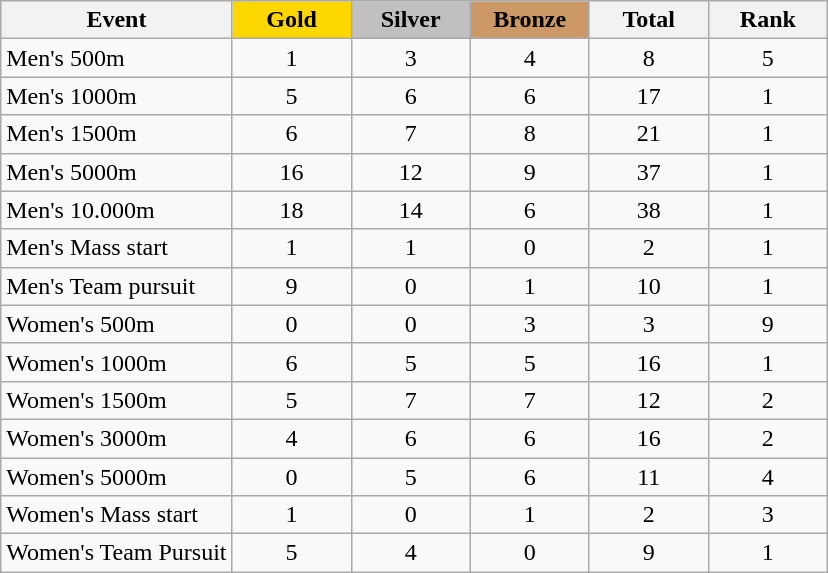<table class="wikitable sortable" border="1" style="text-align:center; font-size:100%;">
<tr>
<th style="width:15:em;">Event</th>
<td style="background:gold; width:4.5em; font-weight:bold;">Gold</td>
<td style="background:silver; width:4.5em; font-weight:bold;">Silver</td>
<td style="background:#cc9966; width:4.5em; font-weight:bold;">Bronze</td>
<th style="width:4.5em;">Total</th>
<th style="width:4.5em;">Rank</th>
</tr>
<tr>
<td align=left>Men's 500m</td>
<td>1</td>
<td>3</td>
<td>4</td>
<td>8</td>
<td>5</td>
</tr>
<tr>
<td align=left>Men's 1000m</td>
<td>5</td>
<td>6</td>
<td>6</td>
<td>17</td>
<td>1</td>
</tr>
<tr>
<td align=left>Men's 1500m</td>
<td>6</td>
<td>7</td>
<td>8</td>
<td>21</td>
<td>1</td>
</tr>
<tr>
<td align=left>Men's 5000m</td>
<td>16</td>
<td>12</td>
<td>9</td>
<td>37</td>
<td>1</td>
</tr>
<tr>
<td align=left>Men's 10.000m</td>
<td>18</td>
<td>14</td>
<td>6</td>
<td>38</td>
<td>1</td>
</tr>
<tr>
<td align=left>Men's Mass start</td>
<td>1</td>
<td>1</td>
<td>0</td>
<td>2</td>
<td>1</td>
</tr>
<tr>
<td align=left>Men's Team pursuit</td>
<td>9</td>
<td>0</td>
<td>1</td>
<td>10</td>
<td>1</td>
</tr>
<tr>
<td align=left>Women's 500m</td>
<td>0</td>
<td>0</td>
<td>3</td>
<td>3</td>
<td>9</td>
</tr>
<tr>
<td align=left>Women's 1000m</td>
<td>6</td>
<td>5</td>
<td>5</td>
<td>16</td>
<td>1</td>
</tr>
<tr>
<td align=left>Women's 1500m</td>
<td>5</td>
<td>7</td>
<td>7</td>
<td>12</td>
<td>2</td>
</tr>
<tr>
<td align=left>Women's 3000m</td>
<td>4</td>
<td>6</td>
<td>6</td>
<td>16</td>
<td>2</td>
</tr>
<tr>
<td align=left>Women's 5000m</td>
<td>0</td>
<td>5</td>
<td>6</td>
<td>11</td>
<td>4</td>
</tr>
<tr>
<td align=left>Women's Mass start</td>
<td>1</td>
<td>0</td>
<td>1</td>
<td>2</td>
<td>3</td>
</tr>
<tr>
<td align=left>Women's Team Pursuit</td>
<td>5</td>
<td>4</td>
<td>0</td>
<td>9</td>
<td>1</td>
</tr>
</table>
